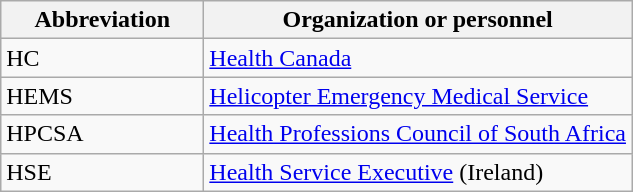<table class="wikitable sortable">
<tr>
<th style="width:8em;">Abbreviation</th>
<th>Organization or personnel</th>
</tr>
<tr>
<td>HC</td>
<td><a href='#'>Health Canada</a></td>
</tr>
<tr>
<td>HEMS</td>
<td><a href='#'>Helicopter Emergency Medical Service</a></td>
</tr>
<tr>
<td>HPCSA</td>
<td><a href='#'>Health Professions Council of South Africa</a></td>
</tr>
<tr>
<td>HSE</td>
<td><a href='#'>Health Service Executive</a> (Ireland)</td>
</tr>
</table>
